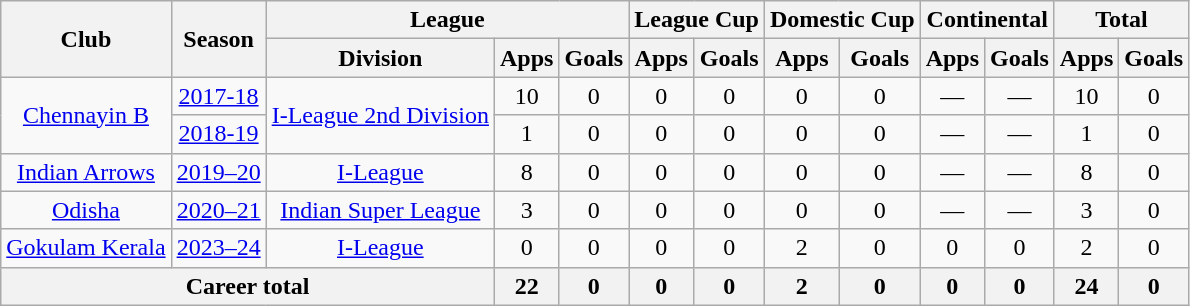<table class="wikitable" style="text-align: center;">
<tr>
<th rowspan="2">Club</th>
<th rowspan="2">Season</th>
<th colspan="3">League</th>
<th colspan="2">League Cup</th>
<th colspan="2">Domestic Cup</th>
<th colspan="2">Continental</th>
<th colspan="2">Total</th>
</tr>
<tr>
<th>Division</th>
<th>Apps</th>
<th>Goals</th>
<th>Apps</th>
<th>Goals</th>
<th>Apps</th>
<th>Goals</th>
<th>Apps</th>
<th>Goals</th>
<th>Apps</th>
<th>Goals</th>
</tr>
<tr>
<td rowspan="2"><a href='#'>Chennayin B</a></td>
<td><a href='#'>2017-18</a></td>
<td rowspan="2"><a href='#'>I-League 2nd Division</a></td>
<td>10</td>
<td>0</td>
<td>0</td>
<td>0</td>
<td>0</td>
<td>0</td>
<td>—</td>
<td>—</td>
<td>10</td>
<td>0</td>
</tr>
<tr>
<td><a href='#'>2018-19</a></td>
<td>1</td>
<td>0</td>
<td>0</td>
<td>0</td>
<td>0</td>
<td>0</td>
<td>—</td>
<td>—</td>
<td>1</td>
<td>0</td>
</tr>
<tr>
<td rowspan="1"><a href='#'>Indian Arrows</a></td>
<td><a href='#'>2019–20</a></td>
<td rowspan="1"><a href='#'>I-League</a></td>
<td>8</td>
<td>0</td>
<td>0</td>
<td>0</td>
<td>0</td>
<td>0</td>
<td>—</td>
<td>—</td>
<td>8</td>
<td>0</td>
</tr>
<tr>
<td rowspan="1"><a href='#'>Odisha</a></td>
<td><a href='#'>2020–21</a></td>
<td rowspan="1"><a href='#'>Indian Super League</a></td>
<td>3</td>
<td>0</td>
<td>0</td>
<td>0</td>
<td>0</td>
<td>0</td>
<td>—</td>
<td>—</td>
<td>3</td>
<td>0</td>
</tr>
<tr>
<td rowspan="1"><a href='#'>Gokulam Kerala</a></td>
<td><a href='#'>2023–24</a></td>
<td rowspan="1"><a href='#'>I-League</a></td>
<td>0</td>
<td>0</td>
<td>0</td>
<td>0</td>
<td>2</td>
<td>0</td>
<td>0</td>
<td>0</td>
<td>2</td>
<td>0</td>
</tr>
<tr>
<th colspan="3">Career total</th>
<th>22</th>
<th>0</th>
<th>0</th>
<th>0</th>
<th>2</th>
<th>0</th>
<th>0</th>
<th>0</th>
<th>24</th>
<th>0</th>
</tr>
</table>
